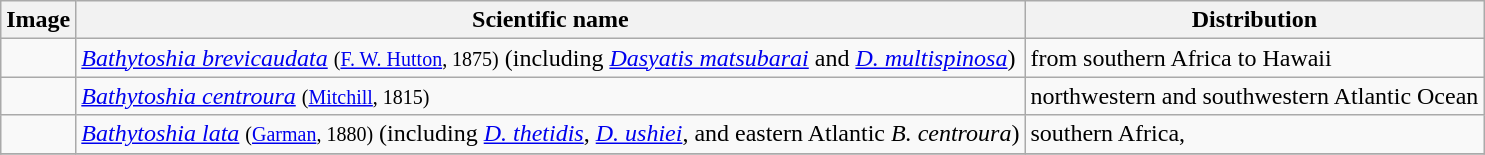<table class="wikitable">
<tr>
<th>Image</th>
<th>Scientific name</th>
<th>Distribution</th>
</tr>
<tr>
<td></td>
<td><em><a href='#'>Bathytoshia brevicaudata</a></em> <small>(<a href='#'>F. W. Hutton</a>, 1875)</small> (including <em><a href='#'>Dasyatis matsubarai</a></em> and <em><a href='#'>D. multispinosa</a></em>)</td>
<td>from southern Africa to Hawaii</td>
</tr>
<tr>
<td></td>
<td><em><a href='#'>Bathytoshia centroura</a></em> <small>(<a href='#'>Mitchill</a>, 1815)</small></td>
<td>northwestern and southwestern Atlantic Ocean</td>
</tr>
<tr>
<td></td>
<td><em><a href='#'>Bathytoshia lata</a></em> <small>(<a href='#'>Garman</a>, 1880)</small> (including <em><a href='#'>D. thetidis</a></em>, <em><a href='#'>D. ushiei</a></em>, and eastern Atlantic <em>B. centroura</em>)</td>
<td>southern Africa,</td>
</tr>
<tr southern Australia and New Zealand>
</tr>
</table>
